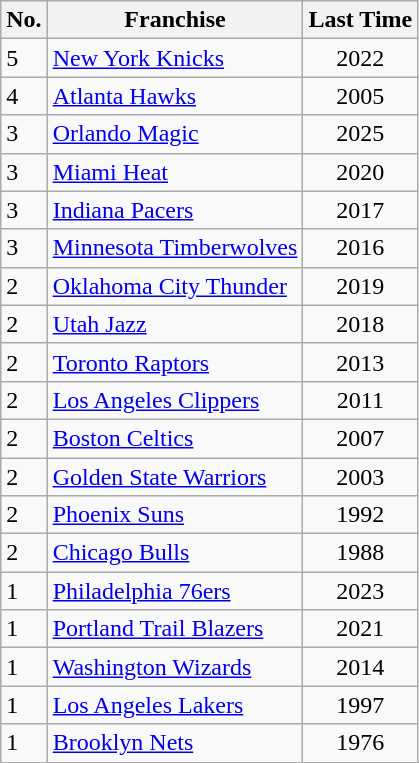<table class="wikitable sortable">
<tr>
<th>No.</th>
<th>Franchise</th>
<th>Last Time</th>
</tr>
<tr>
<td>5</td>
<td><a href='#'>New York Knicks</a></td>
<td style="text-align:center;">2022</td>
</tr>
<tr>
<td>4</td>
<td><a href='#'>Atlanta Hawks</a></td>
<td style="text-align:center;">2005</td>
</tr>
<tr>
<td>3</td>
<td><a href='#'>Orlando Magic</a></td>
<td style="text-align:center;">2025</td>
</tr>
<tr>
<td>3</td>
<td><a href='#'>Miami Heat</a></td>
<td style="text-align:center;">2020</td>
</tr>
<tr>
<td>3</td>
<td><a href='#'>Indiana Pacers</a></td>
<td style="text-align:center;">2017</td>
</tr>
<tr>
<td>3</td>
<td><a href='#'>Minnesota Timberwolves</a></td>
<td style="text-align:center;">2016</td>
</tr>
<tr>
<td>2</td>
<td><a href='#'>Oklahoma City Thunder</a></td>
<td style="text-align:center;">2019</td>
</tr>
<tr>
<td>2</td>
<td><a href='#'>Utah Jazz</a></td>
<td style="text-align:center;">2018</td>
</tr>
<tr>
<td>2</td>
<td><a href='#'>Toronto Raptors</a></td>
<td style="text-align:center;">2013</td>
</tr>
<tr>
<td>2</td>
<td><a href='#'>Los Angeles Clippers</a></td>
<td style="text-align:center;">2011</td>
</tr>
<tr>
<td>2</td>
<td><a href='#'>Boston Celtics</a></td>
<td style="text-align:center;">2007</td>
</tr>
<tr>
<td>2</td>
<td><a href='#'>Golden State Warriors</a></td>
<td style="text-align:center;">2003</td>
</tr>
<tr>
<td>2</td>
<td><a href='#'>Phoenix Suns</a></td>
<td style="text-align:center;">1992</td>
</tr>
<tr>
<td>2</td>
<td><a href='#'>Chicago Bulls</a></td>
<td style="text-align:center;">1988</td>
</tr>
<tr>
<td>1</td>
<td><a href='#'>Philadelphia 76ers</a></td>
<td style="text-align:center;">2023</td>
</tr>
<tr>
<td>1</td>
<td><a href='#'>Portland Trail Blazers</a></td>
<td style="text-align:center;">2021</td>
</tr>
<tr>
<td>1</td>
<td><a href='#'>Washington Wizards</a></td>
<td style="text-align:center;">2014</td>
</tr>
<tr>
<td>1</td>
<td><a href='#'>Los Angeles Lakers</a></td>
<td style="text-align:center;">1997</td>
</tr>
<tr>
<td>1</td>
<td><a href='#'>Brooklyn Nets</a></td>
<td style="text-align:center;">1976</td>
</tr>
<tr>
</tr>
</table>
